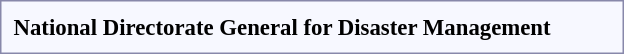<table style="border:1px solid #8888aa; background-color:#f7f8ff; padding:5px; font-size:95%; margin: 0px 12px 12px 0px; text-align:center;">
<tr>
<td rowspan=2> <strong>National Directorate General for Disaster Management</strong></td>
<td colspan=6></td>
<td colspan=1></td>
<td colspan=1></td>
<td colspan=2></td>
<td colspan=6></td>
<td colspan=6></td>
<td colspan=4></td>
<td colspan=2></td>
<td colspan=6></td>
<td colspan=2></td>
</tr>
<tr style="text-align:center;">
<td colspan=6></td>
<td colspan=1></td>
<td colspan=1></td>
<td colspan=2></td>
<td colspan=6></td>
<td colspan=6></td>
<td colspan=4></td>
<td colspan=2></td>
<td colspan=6></td>
<td colspan=2></td>
</tr>
</table>
